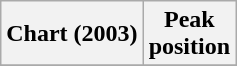<table class="wikitable sortable plainrowheaders" style="text-align:center">
<tr>
<th scope="col">Chart (2003)</th>
<th scope="col">Peak <br>position</th>
</tr>
<tr>
</tr>
</table>
